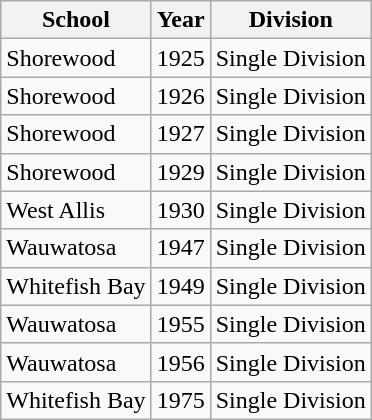<table class="wikitable">
<tr>
<th>School</th>
<th>Year</th>
<th>Division</th>
</tr>
<tr>
<td>Shorewood</td>
<td>1925</td>
<td>Single Division</td>
</tr>
<tr>
<td>Shorewood</td>
<td>1926</td>
<td>Single Division</td>
</tr>
<tr>
<td>Shorewood</td>
<td>1927</td>
<td>Single Division</td>
</tr>
<tr>
<td>Shorewood</td>
<td>1929</td>
<td>Single Division</td>
</tr>
<tr>
<td>West Allis</td>
<td>1930</td>
<td>Single Division</td>
</tr>
<tr>
<td>Wauwatosa</td>
<td>1947</td>
<td>Single Division</td>
</tr>
<tr>
<td>Whitefish Bay</td>
<td>1949</td>
<td>Single Division</td>
</tr>
<tr>
<td>Wauwatosa</td>
<td>1955</td>
<td>Single Division</td>
</tr>
<tr>
<td>Wauwatosa</td>
<td>1956</td>
<td>Single Division</td>
</tr>
<tr>
<td>Whitefish Bay</td>
<td>1975</td>
<td>Single Division</td>
</tr>
</table>
